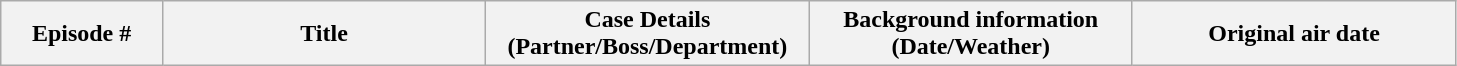<table class="wikitable">
<tr style="text-align:left;" style="width:60%; margin:auto;">
<th scope="col" width="10%">Episode #</th>
<th scope="col" width="20%">Title</th>
<th scope="col" width="20%">Case Details<br>(Partner/Boss/Department)</th>
<th scope="col" width="20%">Background information<br>(Date/Weather)</th>
<th scope="col" width="20%">Original air date<br>


















































</th>
</tr>
</table>
